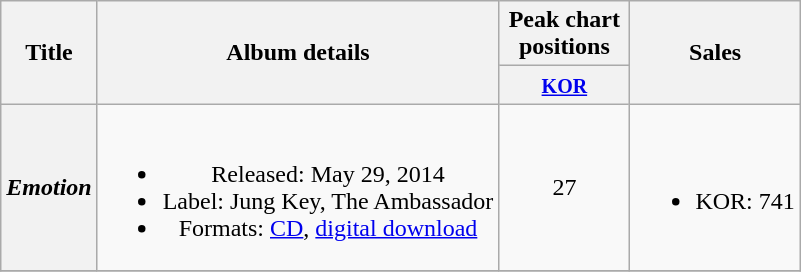<table class="wikitable plainrowheaders" style="text-align:center;">
<tr>
<th scope="col" rowspan="2">Title</th>
<th scope="col" rowspan="2">Album details</th>
<th scope="col" colspan="1" style="width:5em;">Peak chart positions</th>
<th scope="col" rowspan="2">Sales</th>
</tr>
<tr>
<th><small><a href='#'>KOR</a></small><br></th>
</tr>
<tr>
<th scope="row"><em>Emotion</em></th>
<td><br><ul><li>Released: May 29, 2014</li><li>Label: Jung Key, The Ambassador</li><li>Formats: <a href='#'>CD</a>, <a href='#'>digital download</a></li></ul></td>
<td>27</td>
<td><br><ul><li>KOR: 741</li></ul></td>
</tr>
<tr>
</tr>
</table>
